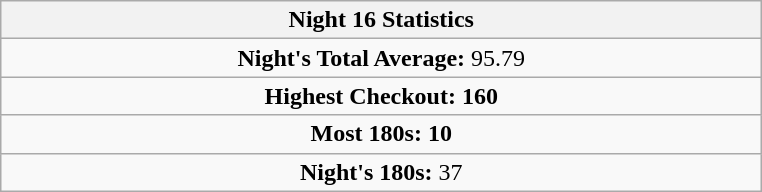<table class=wikitable style="text-align:center">
<tr>
<th width=500>Night 16 Statistics</th>
</tr>
<tr align=center>
<td colspan="3"><strong>Night's Total Average:</strong> 95.79</td>
</tr>
<tr align=center>
<td colspan="3"><strong>Highest Checkout:</strong>  <strong>160</strong></td>
</tr>
<tr align=center>
<td colspan="3"><strong>Most 180s:</strong>  <strong>10</strong></td>
</tr>
<tr align=center>
<td colspan="3"><strong>Night's 180s:</strong> 37</td>
</tr>
</table>
